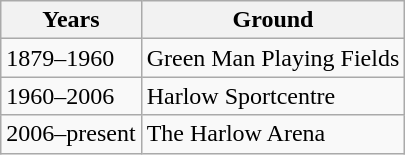<table class="wikitable">
<tr>
<th>Years</th>
<th>Ground</th>
</tr>
<tr>
<td>1879–1960</td>
<td>Green Man Playing Fields</td>
</tr>
<tr>
<td>1960–2006</td>
<td>Harlow Sportcentre</td>
</tr>
<tr>
<td>2006–present</td>
<td>The Harlow Arena</td>
</tr>
</table>
